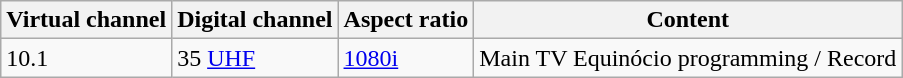<table class = "wikitable">
<tr>
<th>Virtual channel</th>
<th>Digital channel</th>
<th>Aspect ratio</th>
<th>Content</th>
</tr>
<tr>
<td>10.1</td>
<td>35 <a href='#'>UHF</a></td>
<td><a href='#'>1080i</a></td>
<td>Main TV Equinócio programming / Record</td>
</tr>
</table>
